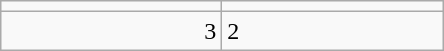<table class="wikitable">
<tr>
<td align="center" width="140"></td>
<td align="center" width="140"></td>
</tr>
<tr>
<td align="right">3</td>
<td>2</td>
</tr>
</table>
